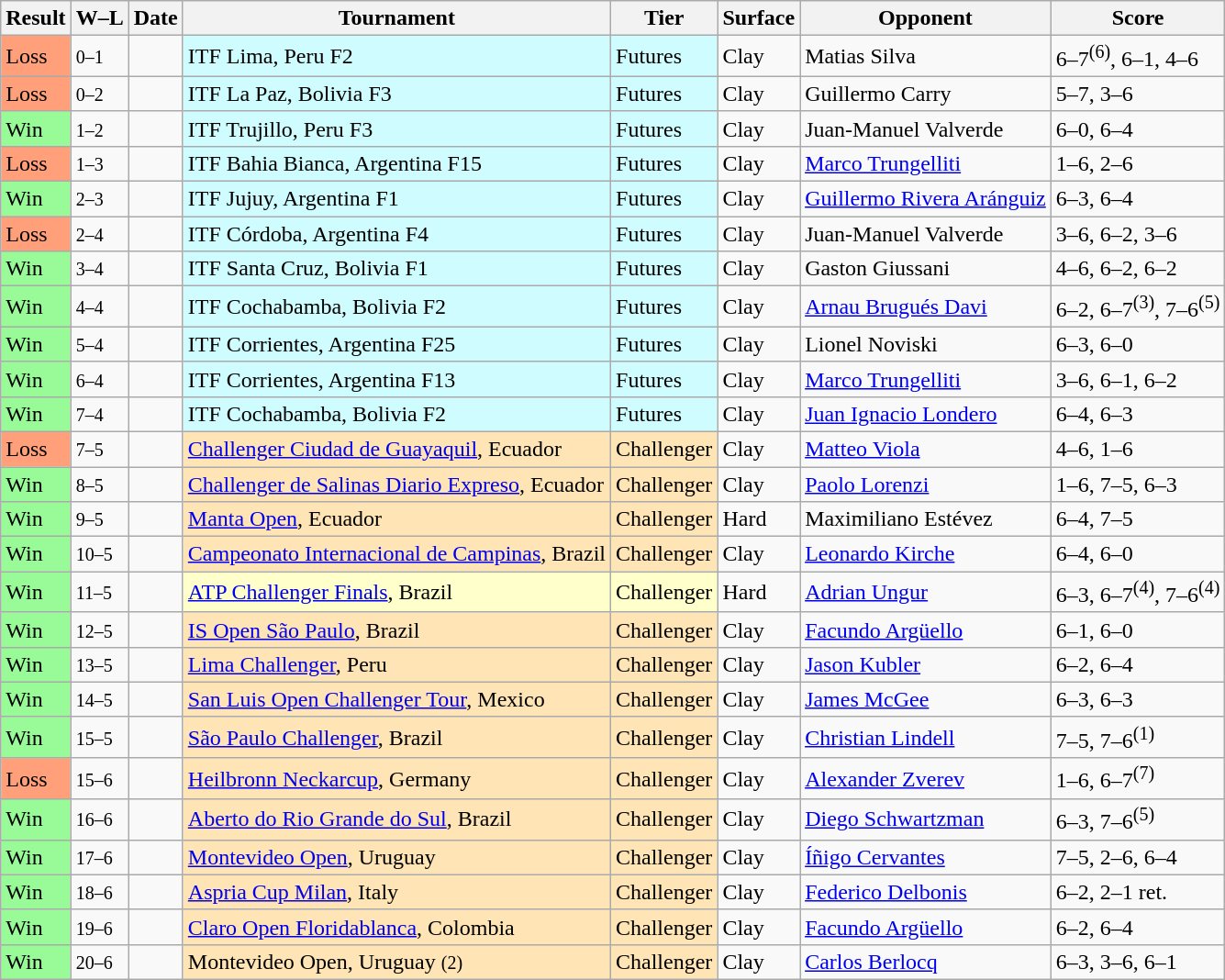<table class="sortable wikitable">
<tr>
<th>Result</th>
<th class="unsortable">W–L</th>
<th>Date</th>
<th>Tournament</th>
<th>Tier</th>
<th>Surface</th>
<th>Opponent</th>
<th class="unsortable">Score</th>
</tr>
<tr>
<td bgcolor=FFA07A>Loss</td>
<td><small>0–1</small></td>
<td></td>
<td style="background:#cffcff;">ITF Lima, Peru F2</td>
<td style="background:#cffcff;">Futures</td>
<td>Clay</td>
<td> Matias Silva</td>
<td>6–7<sup>(6)</sup>, 6–1, 4–6</td>
</tr>
<tr>
<td bgcolor=FFA07A>Loss</td>
<td><small>0–2</small></td>
<td></td>
<td style="background:#cffcff;">ITF La Paz, Bolivia F3</td>
<td style="background:#cffcff;">Futures</td>
<td>Clay</td>
<td> Guillermo Carry</td>
<td>5–7, 3–6</td>
</tr>
<tr>
<td bgcolor=98FB98>Win</td>
<td><small>1–2</small></td>
<td></td>
<td style="background:#cffcff;">ITF Trujillo, Peru F3</td>
<td style="background:#cffcff;">Futures</td>
<td>Clay</td>
<td> Juan-Manuel Valverde</td>
<td>6–0, 6–4</td>
</tr>
<tr>
<td bgcolor=FFA07A>Loss</td>
<td><small>1–3</small></td>
<td></td>
<td style="background:#cffcff;">ITF Bahia Bianca, Argentina F15</td>
<td style="background:#cffcff;">Futures</td>
<td>Clay</td>
<td> <a href='#'>Marco Trungelliti</a></td>
<td>1–6, 2–6</td>
</tr>
<tr>
<td bgcolor=98FB98>Win</td>
<td><small>2–3</small></td>
<td></td>
<td style="background:#cffcff;">ITF Jujuy, Argentina F1</td>
<td style="background:#cffcff;">Futures</td>
<td>Clay</td>
<td> <a href='#'>Guillermo Rivera Aránguiz</a></td>
<td>6–3, 6–4</td>
</tr>
<tr>
<td bgcolor=FFA07A>Loss</td>
<td><small>2–4</small></td>
<td></td>
<td style="background:#cffcff;">ITF Córdoba, Argentina F4</td>
<td style="background:#cffcff;">Futures</td>
<td>Clay</td>
<td> Juan-Manuel Valverde</td>
<td>3–6, 6–2, 3–6</td>
</tr>
<tr>
<td bgcolor=98FB98>Win</td>
<td><small>3–4</small></td>
<td></td>
<td style="background:#cffcff;">ITF Santa Cruz, Bolivia F1</td>
<td style="background:#cffcff;">Futures</td>
<td>Clay</td>
<td> Gaston Giussani</td>
<td>4–6, 6–2, 6–2</td>
</tr>
<tr>
<td bgcolor=98FB98>Win</td>
<td><small>4–4</small></td>
<td></td>
<td style="background:#cffcff;">ITF Cochabamba, Bolivia F2</td>
<td style="background:#cffcff;">Futures</td>
<td>Clay</td>
<td> <a href='#'>Arnau Brugués Davi</a></td>
<td>6–2, 6–7<sup>(3)</sup>, 7–6<sup>(5)</sup></td>
</tr>
<tr>
<td bgcolor=98FB98>Win</td>
<td><small>5–4</small></td>
<td></td>
<td style="background:#cffcff;">ITF Corrientes, Argentina F25</td>
<td style="background:#cffcff;">Futures</td>
<td>Clay</td>
<td> Lionel Noviski</td>
<td>6–3, 6–0</td>
</tr>
<tr>
<td bgcolor=98FB98>Win</td>
<td><small>6–4</small></td>
<td></td>
<td style="background:#cffcff;">ITF Corrientes, Argentina F13</td>
<td style="background:#cffcff;">Futures</td>
<td>Clay</td>
<td> <a href='#'>Marco Trungelliti</a></td>
<td>3–6, 6–1, 6–2</td>
</tr>
<tr>
<td bgcolor=98FB98>Win</td>
<td><small>7–4</small></td>
<td></td>
<td style="background:#cffcff;">ITF Cochabamba, Bolivia F2</td>
<td style="background:#cffcff;">Futures</td>
<td>Clay</td>
<td> <a href='#'>Juan Ignacio Londero</a></td>
<td>6–4, 6–3</td>
</tr>
<tr>
<td bgcolor=FFA07A>Loss</td>
<td><small>7–5</small></td>
<td><a href='#'></a></td>
<td style="background:moccasin;"><a href='#'>Challenger Ciudad de Guayaquil</a>, Ecuador</td>
<td style="background:moccasin;">Challenger</td>
<td>Clay</td>
<td> <a href='#'>Matteo Viola</a></td>
<td>4–6, 1–6</td>
</tr>
<tr>
<td bgcolor=98FB98>Win</td>
<td><small>8–5</small></td>
<td><a href='#'></a></td>
<td style="background:moccasin;"><a href='#'>Challenger de Salinas Diario Expreso</a>, Ecuador</td>
<td style="background:moccasin;">Challenger</td>
<td>Clay</td>
<td> <a href='#'>Paolo Lorenzi</a></td>
<td>1–6, 7–5, 6–3</td>
</tr>
<tr>
<td bgcolor=98FB98>Win</td>
<td><small>9–5</small></td>
<td><a href='#'></a></td>
<td style="background:moccasin;"><a href='#'>Manta Open</a>, Ecuador</td>
<td style="background:moccasin;">Challenger</td>
<td>Hard</td>
<td> Maximiliano Estévez</td>
<td>6–4, 7–5</td>
</tr>
<tr>
<td bgcolor=98FB98>Win</td>
<td><small>10–5</small></td>
<td><a href='#'></a></td>
<td style="background:moccasin;"><a href='#'>Campeonato Internacional de Campinas</a>, Brazil</td>
<td style="background:moccasin;">Challenger</td>
<td>Clay</td>
<td> <a href='#'>Leonardo Kirche</a></td>
<td>6–4, 6–0</td>
</tr>
<tr>
<td bgcolor=98FB98>Win</td>
<td><small>11–5</small></td>
<td><a href='#'></a></td>
<td style="background:#ffffcc;"><a href='#'>ATP Challenger Finals</a>, Brazil</td>
<td style="background:#ffffcc;">Challenger</td>
<td>Hard</td>
<td> <a href='#'>Adrian Ungur</a></td>
<td>6–3, 6–7<sup>(4)</sup>, 7–6<sup>(4)</sup></td>
</tr>
<tr>
<td bgcolor=98FB98>Win</td>
<td><small>12–5</small></td>
<td><a href='#'></a></td>
<td style="background:moccasin;"><a href='#'>IS Open São Paulo</a>, Brazil</td>
<td style="background:moccasin;">Challenger</td>
<td>Clay</td>
<td> <a href='#'>Facundo Argüello</a></td>
<td>6–1, 6–0</td>
</tr>
<tr>
<td bgcolor=98FB98>Win</td>
<td><small>13–5</small></td>
<td><a href='#'></a></td>
<td style="background:moccasin;"><a href='#'>Lima Challenger</a>, Peru</td>
<td style="background:moccasin;">Challenger</td>
<td>Clay</td>
<td> <a href='#'>Jason Kubler</a></td>
<td>6–2, 6–4</td>
</tr>
<tr>
<td bgcolor=98FB98>Win</td>
<td><small>14–5</small></td>
<td><a href='#'></a></td>
<td style="background:moccasin;"><a href='#'>San Luis Open Challenger Tour</a>, Mexico</td>
<td style="background:moccasin;">Challenger</td>
<td>Clay</td>
<td> <a href='#'>James McGee</a></td>
<td>6–3, 6–3</td>
</tr>
<tr>
<td bgcolor=98FB98>Win</td>
<td><small>15–5</small></td>
<td><a href='#'></a></td>
<td style="background:moccasin;"><a href='#'>São Paulo Challenger</a>, Brazil</td>
<td style="background:moccasin;">Challenger</td>
<td>Clay</td>
<td> <a href='#'>Christian Lindell</a></td>
<td>7–5, 7–6<sup>(1)</sup></td>
</tr>
<tr>
<td bgcolor=FFA07A>Loss</td>
<td><small>15–6</small></td>
<td><a href='#'></a></td>
<td style="background:moccasin;"><a href='#'>Heilbronn Neckarcup</a>, Germany</td>
<td style="background:moccasin;">Challenger</td>
<td>Clay</td>
<td> <a href='#'>Alexander Zverev</a></td>
<td>1–6, 6–7<sup>(7)</sup></td>
</tr>
<tr>
<td bgcolor=98FB98>Win</td>
<td><small>16–6</small></td>
<td><a href='#'></a></td>
<td style="background:moccasin;"><a href='#'>Aberto do Rio Grande do Sul</a>, Brazil</td>
<td style="background:moccasin;">Challenger</td>
<td>Clay</td>
<td> <a href='#'>Diego Schwartzman</a></td>
<td>6–3, 7–6<sup>(5)</sup></td>
</tr>
<tr>
<td bgcolor=98FB98>Win</td>
<td><small>17–6</small></td>
<td><a href='#'></a></td>
<td style="background:moccasin;"><a href='#'>Montevideo Open</a>, Uruguay</td>
<td style="background:moccasin;">Challenger</td>
<td>Clay</td>
<td> <a href='#'>Íñigo Cervantes</a></td>
<td>7–5, 2–6, 6–4</td>
</tr>
<tr>
<td bgcolor=98FB98>Win</td>
<td><small>18–6</small></td>
<td><a href='#'></a></td>
<td style="background:moccasin;"><a href='#'>Aspria Cup Milan</a>, Italy</td>
<td style="background:moccasin;">Challenger</td>
<td>Clay</td>
<td> <a href='#'>Federico Delbonis</a></td>
<td>6–2, 2–1 ret.</td>
</tr>
<tr>
<td bgcolor=98FB98>Win</td>
<td><small>19–6</small></td>
<td><a href='#'></a></td>
<td style="background:moccasin;"><a href='#'>Claro Open Floridablanca</a>, Colombia</td>
<td style="background:moccasin;">Challenger</td>
<td>Clay</td>
<td> <a href='#'>Facundo Argüello</a></td>
<td>6–2, 6–4</td>
</tr>
<tr>
<td bgcolor=98FB98>Win</td>
<td><small>20–6</small></td>
<td><a href='#'></a></td>
<td style="background:moccasin;">Montevideo Open, Uruguay <small>(2)</small></td>
<td style="background:moccasin;">Challenger</td>
<td>Clay</td>
<td> <a href='#'>Carlos Berlocq</a></td>
<td>6–3, 3–6, 6–1</td>
</tr>
</table>
